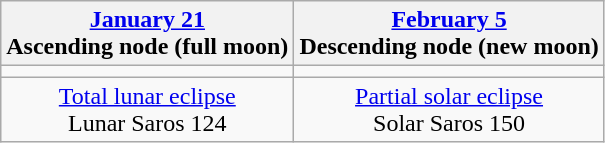<table class="wikitable">
<tr>
<th><a href='#'>January 21</a><br>Ascending node (full moon)<br></th>
<th><a href='#'>February 5</a><br>Descending node (new moon)<br></th>
</tr>
<tr>
<td></td>
<td></td>
</tr>
<tr align=center>
<td><a href='#'>Total lunar eclipse</a><br>Lunar Saros 124</td>
<td><a href='#'>Partial solar eclipse</a><br>Solar Saros 150</td>
</tr>
</table>
